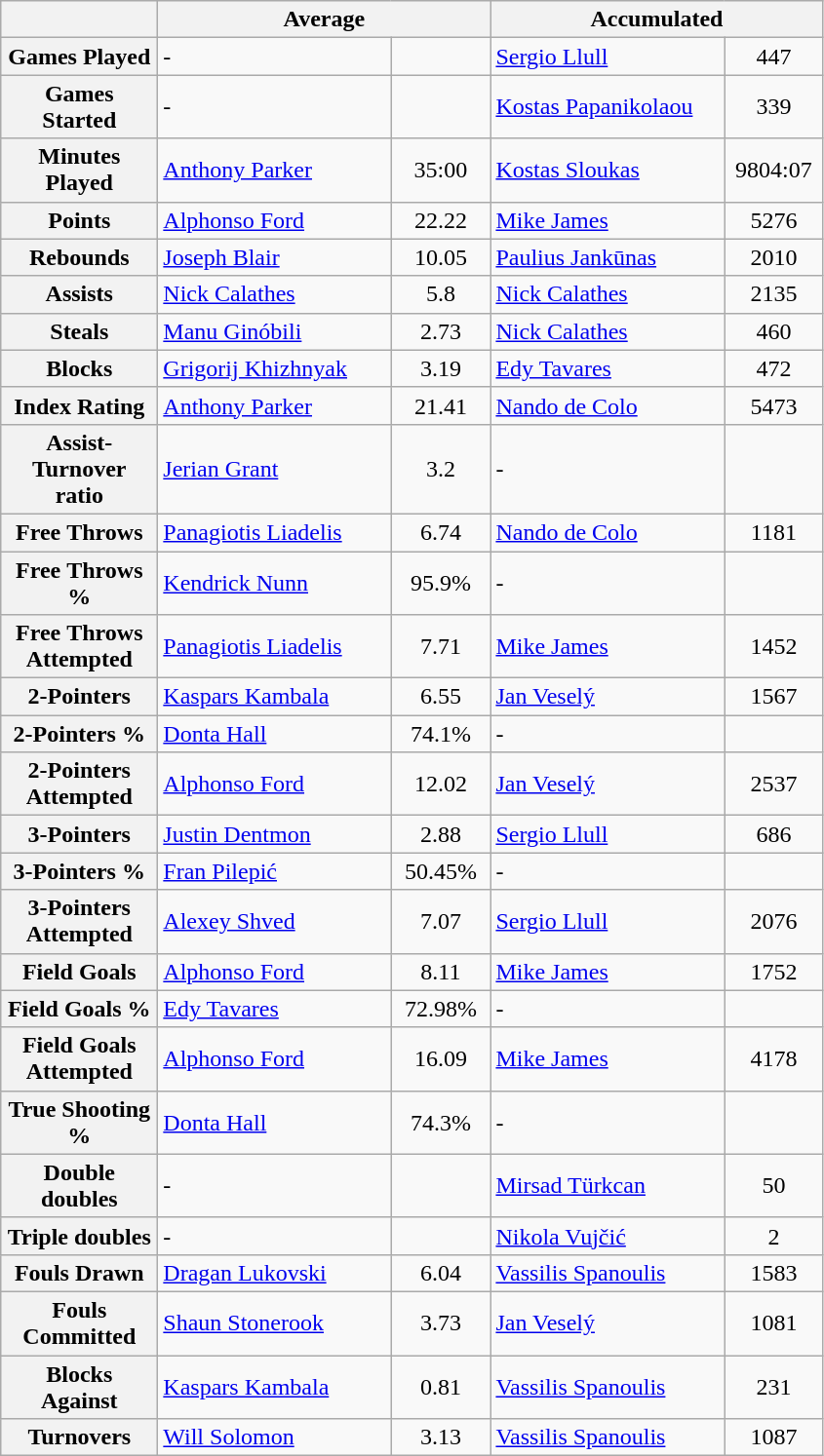<table class="wikitable">
<tr>
<th style="width:100px;"></th>
<th style="width:220px;" colspan="2">Average</th>
<th style="width:220px;" colspan="2">Accumulated</th>
</tr>
<tr>
<th>Games Played</th>
<td>-</td>
<td align="center"></td>
<td> <a href='#'>Sergio Llull</a></td>
<td align=center>447</td>
</tr>
<tr>
<th>Games Started</th>
<td>-</td>
<td align="center"></td>
<td> <a href='#'>Kostas Papanikolaou</a></td>
<td align=center>339</td>
</tr>
<tr>
<th>Minutes Played</th>
<td> <a href='#'>Anthony Parker</a></td>
<td align=center>35:00</td>
<td> <a href='#'>Kostas Sloukas</a></td>
<td align=center>9804:07</td>
</tr>
<tr>
<th>Points</th>
<td> <a href='#'>Alphonso Ford</a></td>
<td align=center>22.22</td>
<td> <a href='#'>Mike James</a></td>
<td align=center>5276</td>
</tr>
<tr>
<th>Rebounds</th>
<td> <a href='#'>Joseph Blair</a></td>
<td align=center>10.05</td>
<td> <a href='#'>Paulius Jankūnas</a></td>
<td align=center>2010</td>
</tr>
<tr>
<th>Assists</th>
<td> <a href='#'>Nick Calathes</a></td>
<td align=center>5.8</td>
<td> <a href='#'>Nick Calathes</a></td>
<td align=center>2135</td>
</tr>
<tr>
<th>Steals</th>
<td> <a href='#'>Manu Ginóbili</a></td>
<td align=center>2.73</td>
<td> <a href='#'>Nick Calathes</a></td>
<td align=center>460</td>
</tr>
<tr>
<th>Blocks</th>
<td> <a href='#'>Grigorij Khizhnyak</a></td>
<td align=center>3.19</td>
<td> <a href='#'>Edy Tavares</a></td>
<td align=center>472</td>
</tr>
<tr>
<th>Index Rating</th>
<td> <a href='#'>Anthony Parker</a></td>
<td align=center>21.41</td>
<td> <a href='#'>Nando de Colo</a></td>
<td align=center>5473</td>
</tr>
<tr>
<th>Assist-Turnover ratio</th>
<td> <a href='#'>Jerian Grant</a></td>
<td align=center>3.2</td>
<td>-</td>
<td align="center"></td>
</tr>
<tr>
<th>Free Τhrows</th>
<td> <a href='#'>Panagiotis Liadelis</a></td>
<td align=center>6.74</td>
<td> <a href='#'>Nando de Colo</a></td>
<td align=center>1181</td>
</tr>
<tr>
<th>Free Τhrows %</th>
<td> <a href='#'>Kendrick Nunn</a></td>
<td align=center>95.9%</td>
<td>-</td>
<td align="center"></td>
</tr>
<tr>
<th>Free Τhrows Attempted</th>
<td> <a href='#'>Panagiotis Liadelis</a></td>
<td align=center>7.71</td>
<td> <a href='#'>Mike James</a></td>
<td align=center>1452</td>
</tr>
<tr>
<th>2-Pointers</th>
<td> <a href='#'>Kaspars Kambala</a></td>
<td align=center>6.55</td>
<td> <a href='#'>Jan Veselý</a></td>
<td align=center>1567</td>
</tr>
<tr>
<th>2-Pointers %</th>
<td>  <a href='#'>Donta Hall</a></td>
<td align=center>74.1%</td>
<td>-</td>
<td align="center"></td>
</tr>
<tr>
<th>2-Pointers Attempted</th>
<td> <a href='#'>Alphonso Ford</a></td>
<td align=center>12.02</td>
<td> <a href='#'>Jan Veselý</a></td>
<td align=center>2537</td>
</tr>
<tr>
<th>3-Pointers</th>
<td> <a href='#'>Justin Dentmon</a></td>
<td align=center>2.88</td>
<td> <a href='#'>Sergio Llull</a></td>
<td align=center>686</td>
</tr>
<tr>
<th>3-Pointers %</th>
<td> <a href='#'>Fran Pilepić</a></td>
<td align=center>50.45%</td>
<td>-</td>
<td align="center"></td>
</tr>
<tr>
<th>3-Pointers Attempted</th>
<td> <a href='#'>Alexey Shved</a></td>
<td align=center>7.07</td>
<td> <a href='#'>Sergio Llull</a></td>
<td align=center>2076</td>
</tr>
<tr>
<th>Field Goals</th>
<td> <a href='#'>Alphonso Ford</a></td>
<td align=center>8.11</td>
<td> <a href='#'>Mike James</a></td>
<td align=center>1752</td>
</tr>
<tr>
<th>Field Goals %</th>
<td> <a href='#'>Edy Tavares</a></td>
<td align=center>72.98%</td>
<td>-</td>
<td align="center"></td>
</tr>
<tr>
<th>Field Goals Attempted</th>
<td> <a href='#'>Alphonso Ford</a></td>
<td align=center>16.09</td>
<td> <a href='#'>Mike James</a></td>
<td align=center>4178</td>
</tr>
<tr>
<th>True Shooting %</th>
<td>  <a href='#'>Donta Hall</a></td>
<td align=center>74.3%</td>
<td>-</td>
<td align="center"></td>
</tr>
<tr>
<th>Double doubles</th>
<td>-</td>
<td align="center"></td>
<td> <a href='#'>Mirsad Türkcan</a></td>
<td align=center>50</td>
</tr>
<tr>
<th>Triple doubles</th>
<td>-</td>
<td align="center"></td>
<td> <a href='#'>Nikola Vujčić</a></td>
<td align=center>2</td>
</tr>
<tr>
<th>Fouls Drawn</th>
<td> <a href='#'>Dragan Lukovski</a></td>
<td align=center>6.04</td>
<td> <a href='#'>Vassilis Spanoulis</a></td>
<td align=center>1583</td>
</tr>
<tr>
<th>Fouls Committed</th>
<td>  <a href='#'>Shaun Stonerook</a></td>
<td align=center>3.73</td>
<td> <a href='#'>Jan Veselý</a></td>
<td align=center>1081</td>
</tr>
<tr>
<th>Blocks Against</th>
<td> <a href='#'>Kaspars Kambala</a></td>
<td align=center>0.81</td>
<td> <a href='#'>Vassilis Spanoulis</a></td>
<td align=center>231</td>
</tr>
<tr>
<th>Turnovers</th>
<td> <a href='#'>Will Solomon</a></td>
<td align=center>3.13</td>
<td> <a href='#'>Vassilis Spanoulis</a></td>
<td align=center>1087</td>
</tr>
</table>
